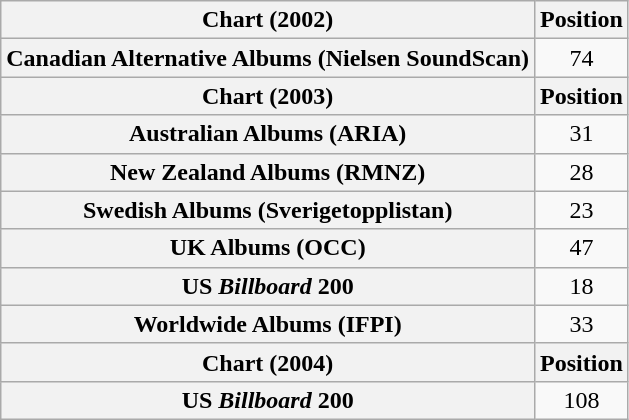<table class="wikitable plainrowheaders" style="text-align:center">
<tr>
<th scope="col">Chart (2002)</th>
<th scope="col">Position</th>
</tr>
<tr>
<th scope="row">Canadian Alternative Albums (Nielsen SoundScan)</th>
<td>74</td>
</tr>
<tr>
<th scope="col">Chart (2003)</th>
<th scope="col">Position</th>
</tr>
<tr>
<th scope="row">Australian Albums (ARIA)</th>
<td>31</td>
</tr>
<tr>
<th scope="row">New Zealand Albums (RMNZ)</th>
<td>28</td>
</tr>
<tr>
<th scope="row">Swedish Albums (Sverigetopplistan)</th>
<td>23</td>
</tr>
<tr>
<th scope="row">UK Albums (OCC)</th>
<td>47</td>
</tr>
<tr>
<th scope="row">US <em>Billboard</em> 200</th>
<td>18</td>
</tr>
<tr>
<th scope="row">Worldwide Albums (IFPI)</th>
<td>33</td>
</tr>
<tr>
<th scope="col">Chart (2004)</th>
<th scope="col">Position</th>
</tr>
<tr>
<th scope="row">US <em>Billboard</em> 200</th>
<td>108</td>
</tr>
</table>
